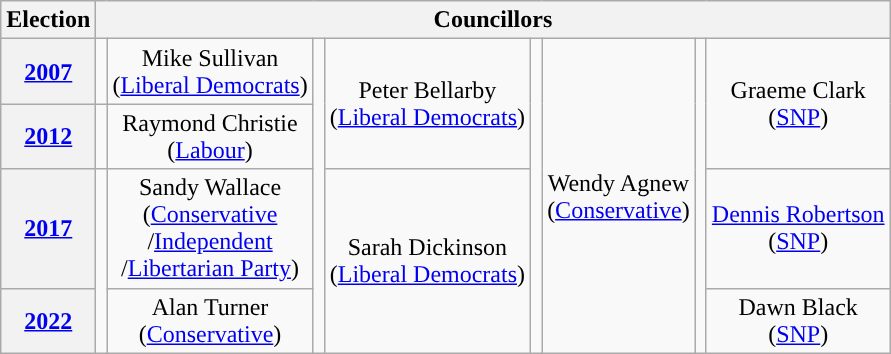<table class="wikitable" style="text-align:center">
<tr>
<th>Election</th>
<th colspan=8>Councillors</th>
</tr>
<tr>
<th><a href='#'>2007</a></th>
<td rowspan=1; style="background-color: "></td>
<td rowspan=1>Mike Sullivan<br>(<a href='#'>Liberal Democrats</a>)</td>
<td rowspan=5; style="background-color: "></td>
<td rowspan=2>Peter Bellarby<br>(<a href='#'>Liberal Democrats</a>)</td>
<td rowspan=5; style="background-color: "></td>
<td rowspan=4>Wendy Agnew<br>(<a href='#'>Conservative</a>)</td>
<td rowspan=5; style="background-color: "></td>
<td rowspan=2>Graeme Clark<br>(<a href='#'>SNP</a>)</td>
</tr>
<tr>
<th><a href='#'>2012</a></th>
<td rowspan=1; style="background-color: "></td>
<td rowspan=1>Raymond Christie<br>(<a href='#'>Labour</a>)</td>
</tr>
<tr>
<th><a href='#'>2017</a></th>
<td rowspan=2; style="background-color: "></td>
<td rowspan=1>Sandy Wallace<br>(<a href='#'>Conservative</a><br>/<a href='#'>Independent</a><br>/<a href='#'>Libertarian Party</a>)</td>
<td rowspan=4>Sarah Dickinson<br>(<a href='#'>Liberal Democrats</a>)</td>
<td rowspan=1><a href='#'>Dennis Robertson</a><br>(<a href='#'>SNP</a>)</td>
</tr>
<tr>
<th><a href='#'>2022</a></th>
<td rowspan=1>Alan Turner<br>(<a href='#'>Conservative</a>)</td>
<td rowspan=1>Dawn Black<br>(<a href='#'>SNP</a>)</td>
</tr>
</table>
